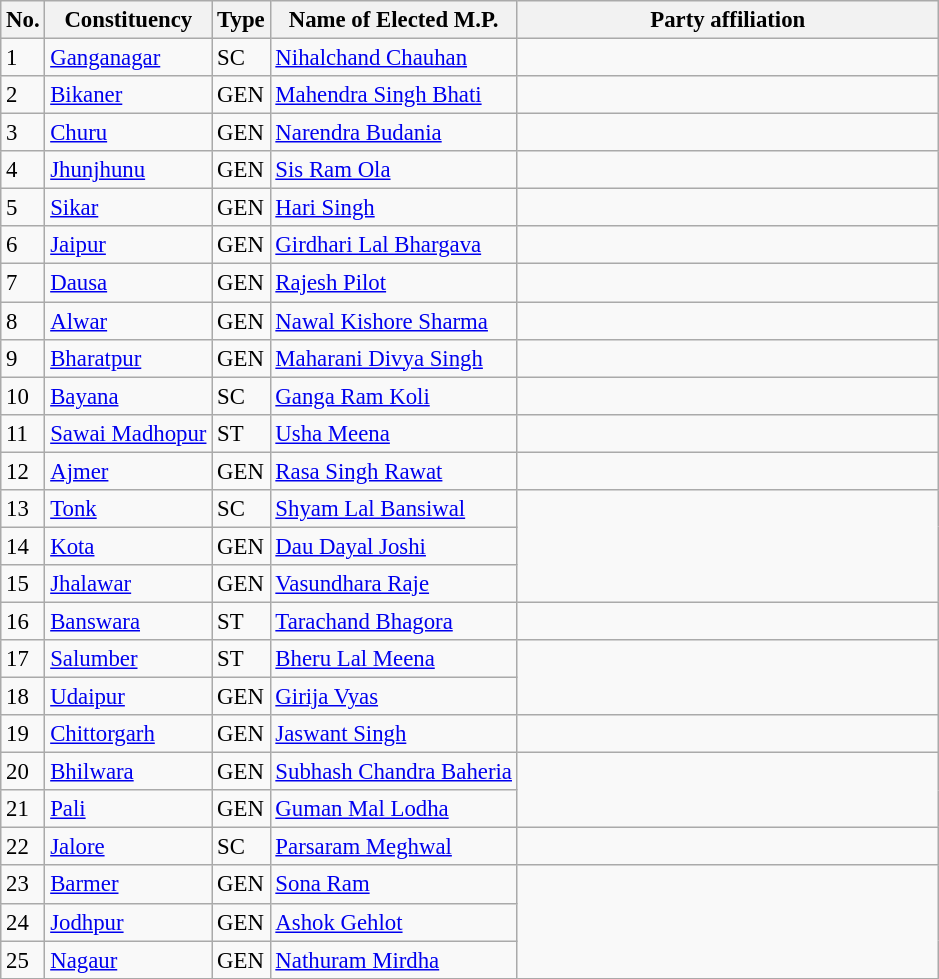<table class="wikitable" style="font-size:95%;">
<tr>
<th>No.</th>
<th>Constituency</th>
<th>Type</th>
<th>Name of Elected M.P.</th>
<th colspan="2" style="width:18em">Party affiliation</th>
</tr>
<tr>
<td>1</td>
<td><a href='#'>Ganganagar</a></td>
<td>SC</td>
<td><a href='#'>Nihalchand Chauhan</a></td>
<td></td>
</tr>
<tr>
<td>2</td>
<td><a href='#'>Bikaner</a></td>
<td>GEN</td>
<td><a href='#'>Mahendra Singh Bhati</a></td>
</tr>
<tr>
<td>3</td>
<td><a href='#'>Churu</a></td>
<td>GEN</td>
<td><a href='#'>Narendra Budania</a></td>
<td></td>
</tr>
<tr>
<td>4</td>
<td><a href='#'>Jhunjhunu</a></td>
<td>GEN</td>
<td><a href='#'>Sis Ram Ola</a></td>
<td></td>
</tr>
<tr>
<td>5</td>
<td><a href='#'>Sikar</a></td>
<td>GEN</td>
<td><a href='#'>Hari Singh</a></td>
<td></td>
</tr>
<tr>
<td>6</td>
<td><a href='#'>Jaipur</a></td>
<td>GEN</td>
<td><a href='#'>Girdhari Lal Bhargava</a></td>
<td></td>
</tr>
<tr>
<td>7</td>
<td><a href='#'>Dausa</a></td>
<td>GEN</td>
<td><a href='#'>Rajesh Pilot</a></td>
<td></td>
</tr>
<tr>
<td>8</td>
<td><a href='#'>Alwar</a></td>
<td>GEN</td>
<td><a href='#'>Nawal Kishore Sharma</a></td>
</tr>
<tr>
<td>9</td>
<td><a href='#'>Bharatpur</a></td>
<td>GEN</td>
<td><a href='#'>Maharani Divya Singh</a></td>
<td></td>
</tr>
<tr>
<td>10</td>
<td><a href='#'>Bayana</a></td>
<td>SC</td>
<td><a href='#'>Ganga Ram Koli</a></td>
</tr>
<tr>
<td>11</td>
<td><a href='#'>Sawai Madhopur</a></td>
<td>ST</td>
<td><a href='#'>Usha Meena</a></td>
<td></td>
</tr>
<tr>
<td>12</td>
<td><a href='#'>Ajmer</a></td>
<td>GEN</td>
<td><a href='#'>Rasa Singh Rawat</a></td>
<td></td>
</tr>
<tr>
<td>13</td>
<td><a href='#'>Tonk</a></td>
<td>SC</td>
<td><a href='#'>Shyam Lal Bansiwal</a></td>
</tr>
<tr>
<td>14</td>
<td><a href='#'>Kota</a></td>
<td>GEN</td>
<td><a href='#'>Dau Dayal Joshi</a></td>
</tr>
<tr>
<td>15</td>
<td><a href='#'>Jhalawar</a></td>
<td>GEN</td>
<td><a href='#'>Vasundhara Raje</a></td>
</tr>
<tr>
<td>16</td>
<td><a href='#'>Banswara</a></td>
<td>ST</td>
<td><a href='#'>Tarachand Bhagora</a></td>
<td></td>
</tr>
<tr>
<td>17</td>
<td><a href='#'>Salumber</a></td>
<td>ST</td>
<td><a href='#'>Bheru Lal Meena</a></td>
</tr>
<tr>
<td>18</td>
<td><a href='#'>Udaipur</a></td>
<td>GEN</td>
<td><a href='#'>Girija Vyas</a></td>
</tr>
<tr>
<td>19</td>
<td><a href='#'>Chittorgarh</a></td>
<td>GEN</td>
<td><a href='#'>Jaswant Singh</a></td>
<td></td>
</tr>
<tr>
<td>20</td>
<td><a href='#'>Bhilwara</a></td>
<td>GEN</td>
<td><a href='#'>Subhash Chandra Baheria</a></td>
</tr>
<tr>
<td>21</td>
<td><a href='#'>Pali</a></td>
<td>GEN</td>
<td><a href='#'>Guman Mal Lodha</a></td>
</tr>
<tr>
<td>22</td>
<td><a href='#'>Jalore</a></td>
<td>SC</td>
<td><a href='#'>Parsaram Meghwal</a></td>
<td></td>
</tr>
<tr>
<td>23</td>
<td><a href='#'>Barmer</a></td>
<td>GEN</td>
<td><a href='#'>Sona Ram</a></td>
</tr>
<tr>
<td>24</td>
<td><a href='#'>Jodhpur</a></td>
<td>GEN</td>
<td><a href='#'>Ashok Gehlot</a></td>
</tr>
<tr>
<td>25</td>
<td><a href='#'>Nagaur</a></td>
<td>GEN</td>
<td><a href='#'>Nathuram Mirdha</a></td>
</tr>
<tr>
</tr>
</table>
